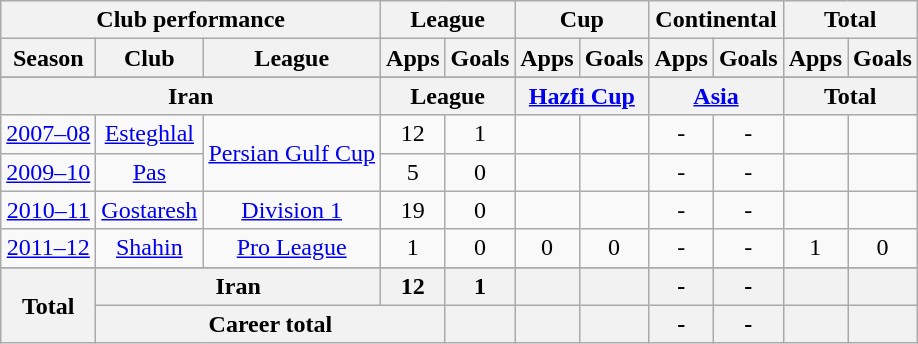<table class="wikitable" style="text-align:center">
<tr>
<th colspan=3>Club performance</th>
<th colspan=2>League</th>
<th colspan=2>Cup</th>
<th colspan=2>Continental</th>
<th colspan=2>Total</th>
</tr>
<tr>
<th>Season</th>
<th>Club</th>
<th>League</th>
<th>Apps</th>
<th>Goals</th>
<th>Apps</th>
<th>Goals</th>
<th>Apps</th>
<th>Goals</th>
<th>Apps</th>
<th>Goals</th>
</tr>
<tr>
</tr>
<tr>
<th colspan=3>Iran</th>
<th colspan=2>League</th>
<th colspan=2><a href='#'>Hazfi Cup</a></th>
<th colspan=2><a href='#'>Asia</a></th>
<th colspan=2>Total</th>
</tr>
<tr>
<td><a href='#'>2007–08</a></td>
<td rowspan="1"><a href='#'>Esteghlal</a></td>
<td rowspan="2"><a href='#'>Persian Gulf Cup</a></td>
<td>12</td>
<td>1</td>
<td></td>
<td></td>
<td>-</td>
<td>-</td>
<td></td>
<td></td>
</tr>
<tr>
<td><a href='#'>2009–10</a></td>
<td rowspan="1"><a href='#'>Pas</a></td>
<td>5</td>
<td>0</td>
<td></td>
<td></td>
<td>-</td>
<td>-</td>
<td></td>
<td></td>
</tr>
<tr>
<td><a href='#'>2010–11</a></td>
<td rowspan="1"><a href='#'>Gostaresh</a></td>
<td rowspan="1"><a href='#'>Division 1</a></td>
<td>19</td>
<td>0</td>
<td></td>
<td></td>
<td>-</td>
<td>-</td>
<td></td>
<td></td>
</tr>
<tr>
<td><a href='#'>2011–12</a></td>
<td rowspan="1"><a href='#'>Shahin</a></td>
<td rowspan="1"><a href='#'>Pro League</a></td>
<td>1</td>
<td>0</td>
<td>0</td>
<td>0</td>
<td>-</td>
<td>-</td>
<td>1</td>
<td>0</td>
</tr>
<tr>
</tr>
<tr>
<th rowspan=4>Total</th>
<th colspan=2>Iran</th>
<th>12</th>
<th>1</th>
<th></th>
<th></th>
<th>-</th>
<th>-</th>
<th></th>
<th></th>
</tr>
<tr>
<th colspan=3>Career total</th>
<th></th>
<th></th>
<th></th>
<th>-</th>
<th>-</th>
<th></th>
<th></th>
</tr>
</table>
